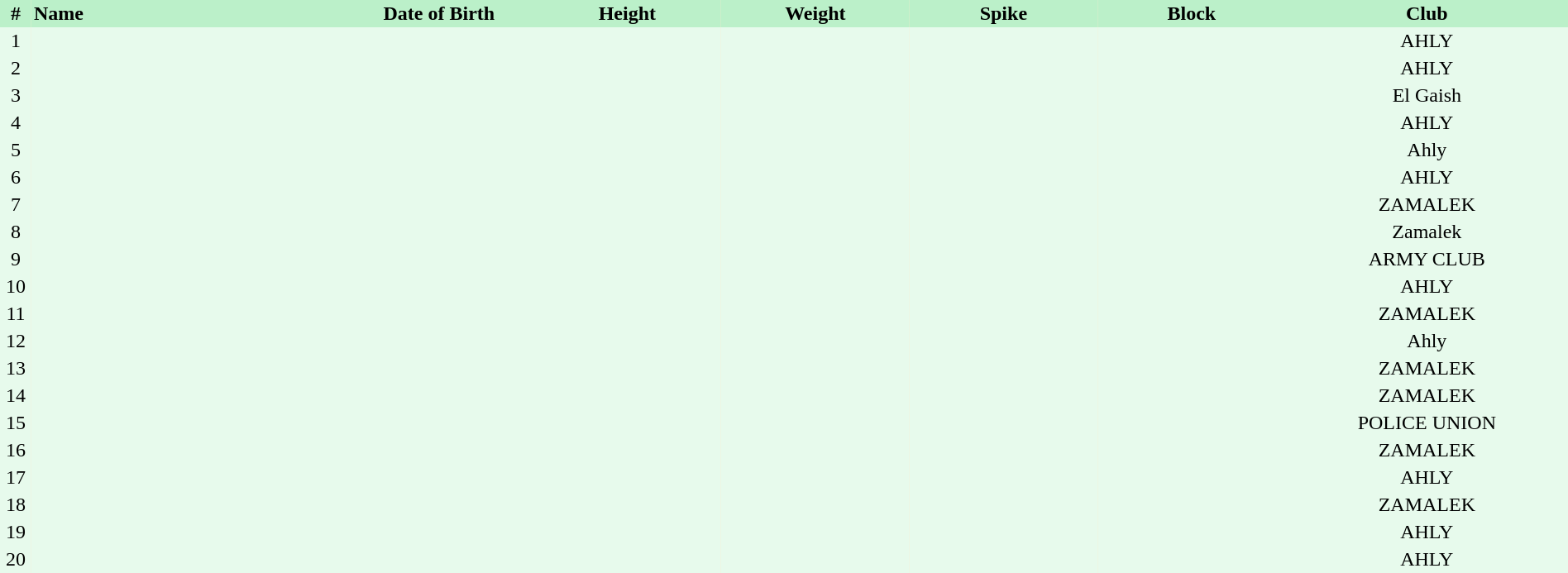<table border=0 cellpadding=2 cellspacing=0  |- bgcolor=#FFECCE style=text-align:center; font-size:90%; width=100%>
<tr bgcolor=#BBF0C9>
<th width=2%>#</th>
<th align=left width=20%>Name</th>
<th width=12%>Date of Birth</th>
<th width=12%>Height</th>
<th width=12%>Weight</th>
<th width=12%>Spike</th>
<th width=12%>Block</th>
<th width=20%>Club</th>
</tr>
<tr bgcolor=#E7FAEC>
<td>1</td>
<td align=left></td>
<td align=right></td>
<td></td>
<td></td>
<td></td>
<td></td>
<td>AHLY</td>
</tr>
<tr bgcolor=#E7FAEC>
<td>2</td>
<td align=left></td>
<td align=right></td>
<td></td>
<td></td>
<td></td>
<td></td>
<td>AHLY</td>
</tr>
<tr bgcolor=#E7FAEC>
<td>3</td>
<td align=left></td>
<td align=right></td>
<td></td>
<td></td>
<td></td>
<td></td>
<td>El Gaish</td>
</tr>
<tr bgcolor=#E7FAEC>
<td>4</td>
<td align=left></td>
<td align=right></td>
<td></td>
<td></td>
<td></td>
<td></td>
<td>AHLY</td>
</tr>
<tr bgcolor=#E7FAEC>
<td>5</td>
<td align=left></td>
<td align=right></td>
<td></td>
<td></td>
<td></td>
<td></td>
<td>Ahly</td>
</tr>
<tr bgcolor=#E7FAEC>
<td>6</td>
<td align=left></td>
<td align=right></td>
<td></td>
<td></td>
<td></td>
<td></td>
<td>AHLY</td>
</tr>
<tr bgcolor=#E7FAEC>
<td>7</td>
<td align=left></td>
<td align=right></td>
<td></td>
<td></td>
<td></td>
<td></td>
<td>ZAMALEK</td>
</tr>
<tr bgcolor=#E7FAEC>
<td>8</td>
<td align=left></td>
<td align=right></td>
<td></td>
<td></td>
<td></td>
<td></td>
<td>Zamalek</td>
</tr>
<tr bgcolor=#E7FAEC>
<td>9</td>
<td align=left></td>
<td align=right></td>
<td></td>
<td></td>
<td></td>
<td></td>
<td>ARMY CLUB</td>
</tr>
<tr bgcolor=#E7FAEC>
<td>10</td>
<td align=left></td>
<td align=right></td>
<td></td>
<td></td>
<td></td>
<td></td>
<td>AHLY</td>
</tr>
<tr bgcolor=#E7FAEC>
<td>11</td>
<td align=left></td>
<td align=right></td>
<td></td>
<td></td>
<td></td>
<td></td>
<td>ZAMALEK</td>
</tr>
<tr bgcolor=#E7FAEC>
<td>12</td>
<td align=left></td>
<td align=right></td>
<td></td>
<td></td>
<td></td>
<td></td>
<td>Ahly</td>
</tr>
<tr bgcolor=#E7FAEC>
<td>13</td>
<td align=left></td>
<td align=right></td>
<td></td>
<td></td>
<td></td>
<td></td>
<td>ZAMALEK</td>
</tr>
<tr bgcolor=#E7FAEC>
<td>14</td>
<td align=left></td>
<td align=right></td>
<td></td>
<td></td>
<td></td>
<td></td>
<td>ZAMALEK</td>
</tr>
<tr bgcolor=#E7FAEC>
<td>15</td>
<td align=left></td>
<td align=right></td>
<td></td>
<td></td>
<td></td>
<td></td>
<td>POLICE UNION</td>
</tr>
<tr bgcolor=#E7FAEC>
<td>16</td>
<td align=left></td>
<td align=right></td>
<td></td>
<td></td>
<td></td>
<td></td>
<td>ZAMALEK</td>
</tr>
<tr bgcolor=#E7FAEC>
<td>17</td>
<td align=left></td>
<td align=right></td>
<td></td>
<td></td>
<td></td>
<td></td>
<td>AHLY</td>
</tr>
<tr bgcolor=#E7FAEC>
<td>18</td>
<td align=left></td>
<td align=right></td>
<td></td>
<td></td>
<td></td>
<td></td>
<td>ZAMALEK</td>
</tr>
<tr bgcolor=#E7FAEC>
<td>19</td>
<td align=left></td>
<td align=right></td>
<td></td>
<td></td>
<td></td>
<td></td>
<td>AHLY</td>
</tr>
<tr bgcolor=#E7FAEC>
<td>20</td>
<td align=left></td>
<td align=right></td>
<td></td>
<td></td>
<td></td>
<td></td>
<td>AHLY</td>
</tr>
</table>
